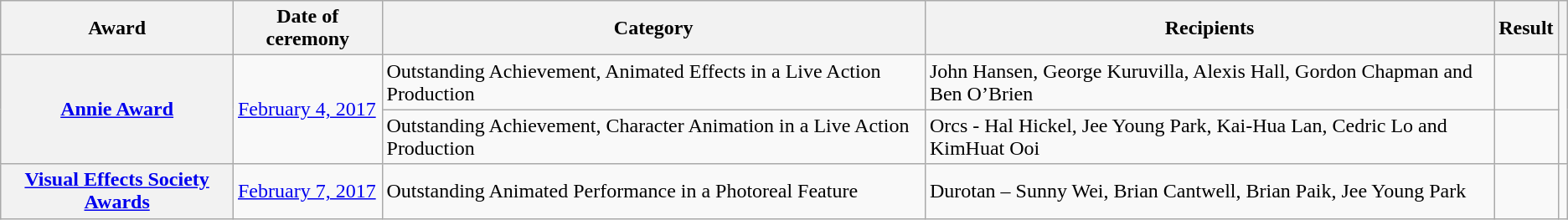<table class="wikitable plainrowheaders sortable">
<tr>
<th scope="col">Award</th>
<th scope="col">Date of ceremony</th>
<th scope="col">Category</th>
<th scope="col">Recipients</th>
<th scope="col">Result</th>
<th scope="col" class="unsortable"></th>
</tr>
<tr>
<th scope="row" rowspan=2><a href='#'>Annie Award</a></th>
<td rowspan=2><a href='#'>February 4, 2017</a></td>
<td>Outstanding Achievement, Animated Effects in a Live Action Production</td>
<td>John Hansen, George Kuruvilla, Alexis Hall, Gordon Chapman and Ben O’Brien</td>
<td></td>
<td rowspan=2></td>
</tr>
<tr>
<td>Outstanding Achievement, Character Animation in a Live Action Production</td>
<td>Orcs - Hal Hickel, Jee Young Park, Kai-Hua Lan, Cedric Lo and KimHuat Ooi</td>
<td></td>
</tr>
<tr>
<th scope="row"><a href='#'>Visual Effects Society Awards</a></th>
<td><a href='#'>February 7, 2017</a></td>
<td>Outstanding Animated Performance in a Photoreal Feature</td>
<td>Durotan – Sunny Wei, Brian Cantwell, Brian Paik, Jee Young Park</td>
<td></td>
<td></td>
</tr>
</table>
